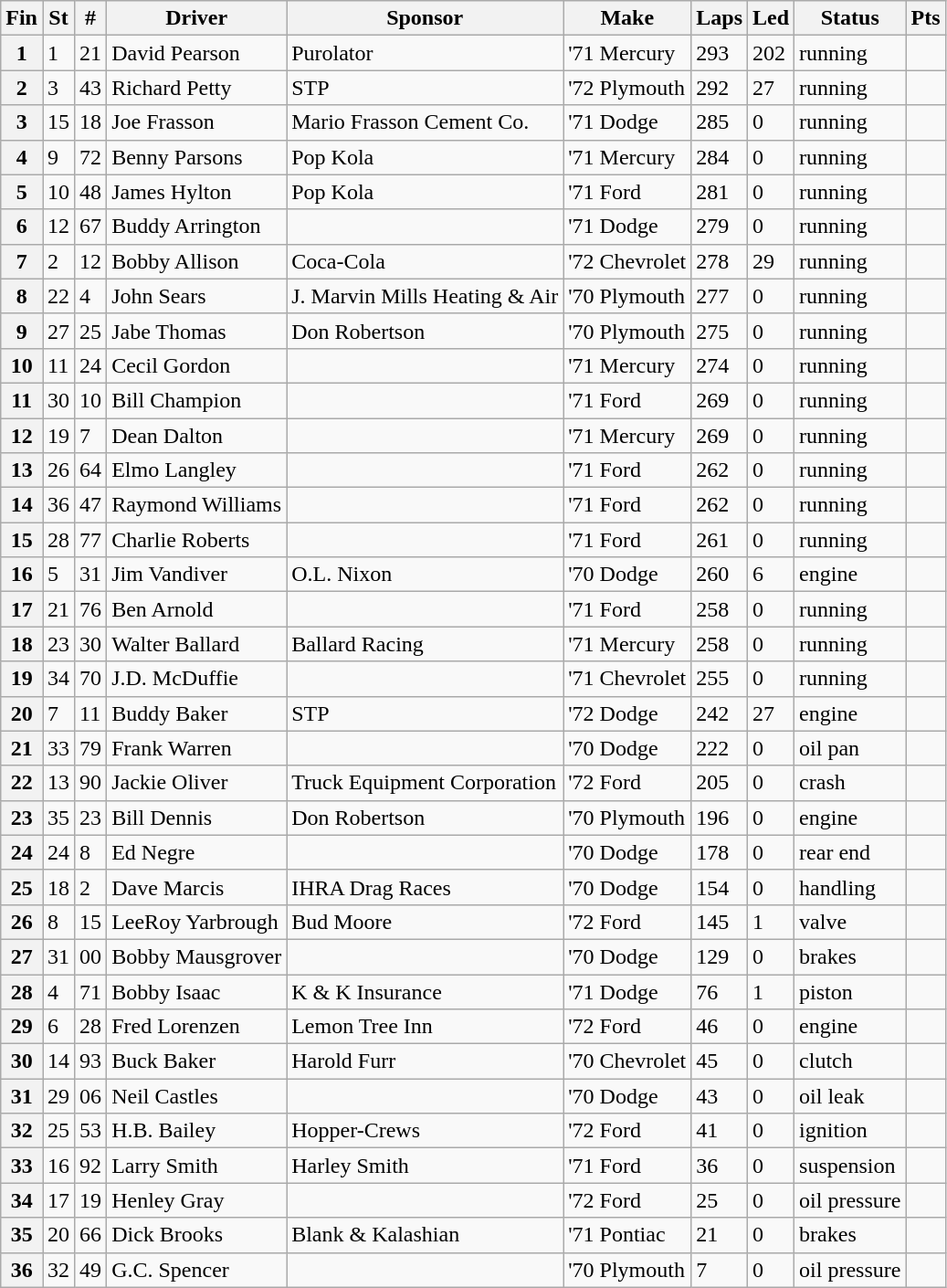<table class="wikitable sortable">
<tr>
<th>Fin</th>
<th>St</th>
<th>#</th>
<th>Driver</th>
<th>Sponsor</th>
<th>Make</th>
<th>Laps</th>
<th>Led</th>
<th>Status</th>
<th>Pts</th>
</tr>
<tr>
<th>1</th>
<td>1</td>
<td>21</td>
<td>David Pearson</td>
<td>Purolator</td>
<td>'71 Mercury</td>
<td>293</td>
<td>202</td>
<td>running</td>
<td></td>
</tr>
<tr>
<th>2</th>
<td>3</td>
<td>43</td>
<td>Richard Petty</td>
<td>STP</td>
<td>'72 Plymouth</td>
<td>292</td>
<td>27</td>
<td>running</td>
<td></td>
</tr>
<tr>
<th>3</th>
<td>15</td>
<td>18</td>
<td>Joe Frasson</td>
<td>Mario Frasson Cement Co.</td>
<td>'71 Dodge</td>
<td>285</td>
<td>0</td>
<td>running</td>
<td></td>
</tr>
<tr>
<th>4</th>
<td>9</td>
<td>72</td>
<td>Benny Parsons</td>
<td>Pop Kola</td>
<td>'71 Mercury</td>
<td>284</td>
<td>0</td>
<td>running</td>
<td></td>
</tr>
<tr>
<th>5</th>
<td>10</td>
<td>48</td>
<td>James Hylton</td>
<td>Pop Kola</td>
<td>'71 Ford</td>
<td>281</td>
<td>0</td>
<td>running</td>
<td></td>
</tr>
<tr>
<th>6</th>
<td>12</td>
<td>67</td>
<td>Buddy Arrington</td>
<td></td>
<td>'71 Dodge</td>
<td>279</td>
<td>0</td>
<td>running</td>
<td></td>
</tr>
<tr>
<th>7</th>
<td>2</td>
<td>12</td>
<td>Bobby Allison</td>
<td>Coca-Cola</td>
<td>'72 Chevrolet</td>
<td>278</td>
<td>29</td>
<td>running</td>
<td></td>
</tr>
<tr>
<th>8</th>
<td>22</td>
<td>4</td>
<td>John Sears</td>
<td>J. Marvin Mills Heating & Air</td>
<td>'70 Plymouth</td>
<td>277</td>
<td>0</td>
<td>running</td>
<td></td>
</tr>
<tr>
<th>9</th>
<td>27</td>
<td>25</td>
<td>Jabe Thomas</td>
<td>Don Robertson</td>
<td>'70 Plymouth</td>
<td>275</td>
<td>0</td>
<td>running</td>
<td></td>
</tr>
<tr>
<th>10</th>
<td>11</td>
<td>24</td>
<td>Cecil Gordon</td>
<td></td>
<td>'71 Mercury</td>
<td>274</td>
<td>0</td>
<td>running</td>
<td></td>
</tr>
<tr>
<th>11</th>
<td>30</td>
<td>10</td>
<td>Bill Champion</td>
<td></td>
<td>'71 Ford</td>
<td>269</td>
<td>0</td>
<td>running</td>
<td></td>
</tr>
<tr>
<th>12</th>
<td>19</td>
<td>7</td>
<td>Dean Dalton</td>
<td></td>
<td>'71 Mercury</td>
<td>269</td>
<td>0</td>
<td>running</td>
<td></td>
</tr>
<tr>
<th>13</th>
<td>26</td>
<td>64</td>
<td>Elmo Langley</td>
<td></td>
<td>'71 Ford</td>
<td>262</td>
<td>0</td>
<td>running</td>
<td></td>
</tr>
<tr>
<th>14</th>
<td>36</td>
<td>47</td>
<td>Raymond Williams</td>
<td></td>
<td>'71 Ford</td>
<td>262</td>
<td>0</td>
<td>running</td>
<td></td>
</tr>
<tr>
<th>15</th>
<td>28</td>
<td>77</td>
<td>Charlie Roberts</td>
<td></td>
<td>'71 Ford</td>
<td>261</td>
<td>0</td>
<td>running</td>
<td></td>
</tr>
<tr>
<th>16</th>
<td>5</td>
<td>31</td>
<td>Jim Vandiver</td>
<td>O.L. Nixon</td>
<td>'70 Dodge</td>
<td>260</td>
<td>6</td>
<td>engine</td>
<td></td>
</tr>
<tr>
<th>17</th>
<td>21</td>
<td>76</td>
<td>Ben Arnold</td>
<td></td>
<td>'71 Ford</td>
<td>258</td>
<td>0</td>
<td>running</td>
<td></td>
</tr>
<tr>
<th>18</th>
<td>23</td>
<td>30</td>
<td>Walter Ballard</td>
<td>Ballard Racing</td>
<td>'71 Mercury</td>
<td>258</td>
<td>0</td>
<td>running</td>
<td></td>
</tr>
<tr>
<th>19</th>
<td>34</td>
<td>70</td>
<td>J.D. McDuffie</td>
<td></td>
<td>'71 Chevrolet</td>
<td>255</td>
<td>0</td>
<td>running</td>
<td></td>
</tr>
<tr>
<th>20</th>
<td>7</td>
<td>11</td>
<td>Buddy Baker</td>
<td>STP</td>
<td>'72 Dodge</td>
<td>242</td>
<td>27</td>
<td>engine</td>
<td></td>
</tr>
<tr>
<th>21</th>
<td>33</td>
<td>79</td>
<td>Frank Warren</td>
<td></td>
<td>'70 Dodge</td>
<td>222</td>
<td>0</td>
<td>oil pan</td>
<td></td>
</tr>
<tr>
<th>22</th>
<td>13</td>
<td>90</td>
<td>Jackie Oliver</td>
<td>Truck Equipment Corporation</td>
<td>'72 Ford</td>
<td>205</td>
<td>0</td>
<td>crash</td>
<td></td>
</tr>
<tr>
<th>23</th>
<td>35</td>
<td>23</td>
<td>Bill Dennis</td>
<td>Don Robertson</td>
<td>'70 Plymouth</td>
<td>196</td>
<td>0</td>
<td>engine</td>
<td></td>
</tr>
<tr>
<th>24</th>
<td>24</td>
<td>8</td>
<td>Ed Negre</td>
<td></td>
<td>'70 Dodge</td>
<td>178</td>
<td>0</td>
<td>rear end</td>
<td></td>
</tr>
<tr>
<th>25</th>
<td>18</td>
<td>2</td>
<td>Dave Marcis</td>
<td>IHRA Drag Races</td>
<td>'70 Dodge</td>
<td>154</td>
<td>0</td>
<td>handling</td>
<td></td>
</tr>
<tr>
<th>26</th>
<td>8</td>
<td>15</td>
<td>LeeRoy Yarbrough</td>
<td>Bud Moore</td>
<td>'72 Ford</td>
<td>145</td>
<td>1</td>
<td>valve</td>
<td></td>
</tr>
<tr>
<th>27</th>
<td>31</td>
<td>00</td>
<td>Bobby Mausgrover</td>
<td></td>
<td>'70 Dodge</td>
<td>129</td>
<td>0</td>
<td>brakes</td>
<td></td>
</tr>
<tr>
<th>28</th>
<td>4</td>
<td>71</td>
<td>Bobby Isaac</td>
<td>K & K Insurance</td>
<td>'71 Dodge</td>
<td>76</td>
<td>1</td>
<td>piston</td>
<td></td>
</tr>
<tr>
<th>29</th>
<td>6</td>
<td>28</td>
<td>Fred Lorenzen</td>
<td>Lemon Tree Inn</td>
<td>'72 Ford</td>
<td>46</td>
<td>0</td>
<td>engine</td>
<td></td>
</tr>
<tr>
<th>30</th>
<td>14</td>
<td>93</td>
<td>Buck Baker</td>
<td>Harold Furr</td>
<td>'70 Chevrolet</td>
<td>45</td>
<td>0</td>
<td>clutch</td>
<td></td>
</tr>
<tr>
<th>31</th>
<td>29</td>
<td>06</td>
<td>Neil Castles</td>
<td></td>
<td>'70 Dodge</td>
<td>43</td>
<td>0</td>
<td>oil leak</td>
<td></td>
</tr>
<tr>
<th>32</th>
<td>25</td>
<td>53</td>
<td>H.B. Bailey</td>
<td>Hopper-Crews</td>
<td>'72 Ford</td>
<td>41</td>
<td>0</td>
<td>ignition</td>
<td></td>
</tr>
<tr>
<th>33</th>
<td>16</td>
<td>92</td>
<td>Larry Smith</td>
<td>Harley Smith</td>
<td>'71 Ford</td>
<td>36</td>
<td>0</td>
<td>suspension</td>
<td></td>
</tr>
<tr>
<th>34</th>
<td>17</td>
<td>19</td>
<td>Henley Gray</td>
<td></td>
<td>'72 Ford</td>
<td>25</td>
<td>0</td>
<td>oil pressure</td>
<td></td>
</tr>
<tr>
<th>35</th>
<td>20</td>
<td>66</td>
<td>Dick Brooks</td>
<td>Blank & Kalashian</td>
<td>'71 Pontiac</td>
<td>21</td>
<td>0</td>
<td>brakes</td>
<td></td>
</tr>
<tr>
<th>36</th>
<td>32</td>
<td>49</td>
<td>G.C. Spencer</td>
<td></td>
<td>'70 Plymouth</td>
<td>7</td>
<td>0</td>
<td>oil pressure</td>
</tr>
</table>
